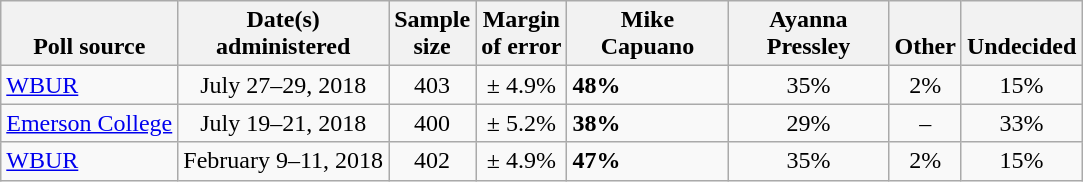<table class="wikitable">
<tr valign=bottom>
<th>Poll source</th>
<th>Date(s)<br>administered</th>
<th>Sample<br>size</th>
<th>Margin<br>of error</th>
<th style="width:100px;">Mike<br>Capuano</th>
<th style="width:100px;">Ayanna<br>Pressley</th>
<th>Other</th>
<th>Undecided</th>
</tr>
<tr>
<td><a href='#'>WBUR</a></td>
<td align=center>July 27–29, 2018</td>
<td align=center>403</td>
<td align=center>± 4.9%</td>
<td><strong>48%</strong></td>
<td align=center>35%</td>
<td align=center>2%</td>
<td align=center>15%</td>
</tr>
<tr>
<td><a href='#'>Emerson College</a></td>
<td align=center>July 19–21, 2018</td>
<td align=center>400</td>
<td align=center>± 5.2%</td>
<td><strong>38%</strong></td>
<td align=center>29%</td>
<td align=center>–</td>
<td align=center>33%</td>
</tr>
<tr>
<td><a href='#'>WBUR</a></td>
<td align=center>February 9–11, 2018</td>
<td align=center>402</td>
<td align=center>± 4.9%</td>
<td><strong>47%</strong></td>
<td align=center>35%</td>
<td align=center>2%</td>
<td align=center>15%</td>
</tr>
</table>
